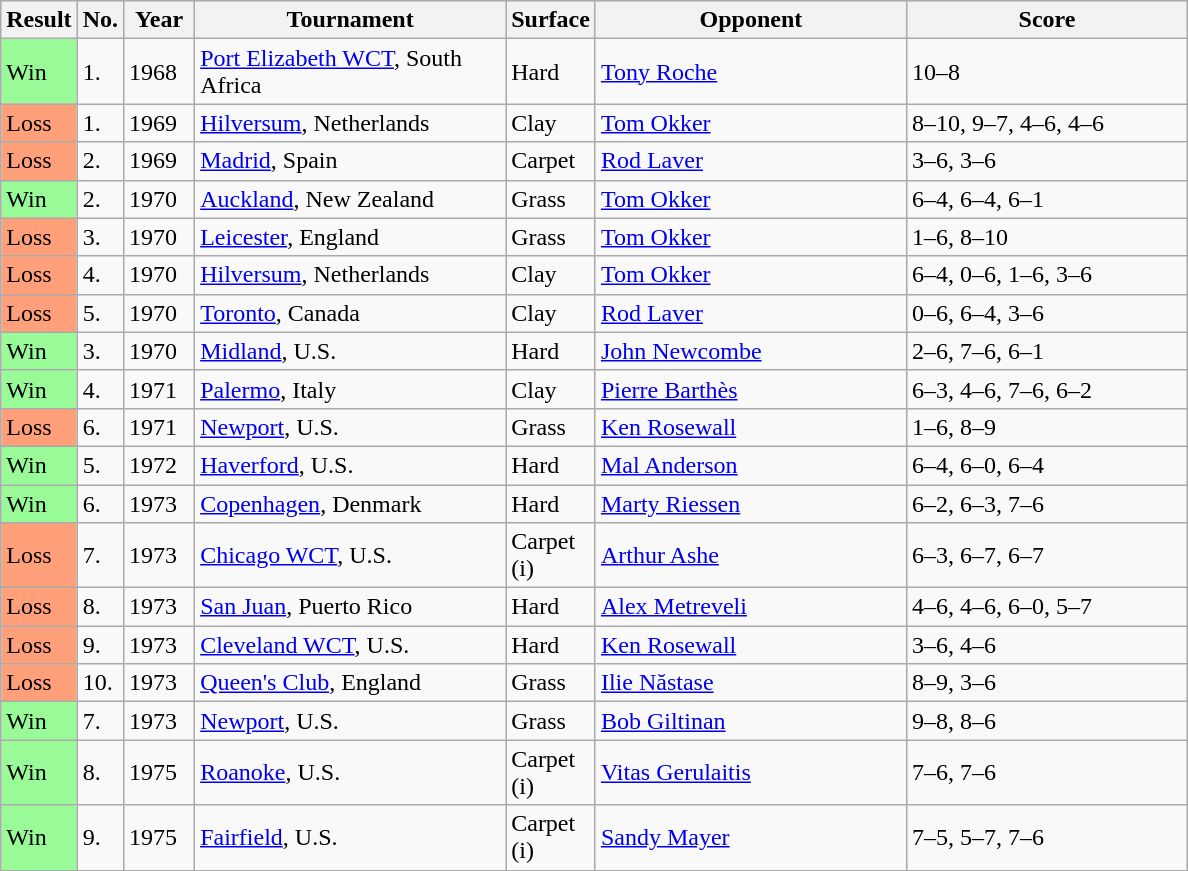<table class="sortable wikitable">
<tr>
<th style="width:40px">Result</th>
<th style="width:20px" class="unsortable">No.</th>
<th style="width:40px">Year</th>
<th style="width:200px">Tournament</th>
<th style="width:50px">Surface</th>
<th style="width:200px">Opponent</th>
<th style="width:180px" class="unsortable">Score</th>
</tr>
<tr>
<td style="background:#98fb98;">Win</td>
<td>1.</td>
<td>1968</td>
<td><a href='#'>Port Elizabeth WCT</a>, South Africa</td>
<td>Hard</td>
<td> <a href='#'>Tony Roche</a></td>
<td>10–8</td>
</tr>
<tr>
<td style="background:#ffa07a;">Loss</td>
<td>1.</td>
<td>1969</td>
<td><a href='#'>Hilversum</a>, Netherlands</td>
<td>Clay</td>
<td> <a href='#'>Tom Okker</a></td>
<td>8–10, 9–7, 4–6, 4–6</td>
</tr>
<tr>
<td style="background:#ffa07a;">Loss</td>
<td>2.</td>
<td>1969</td>
<td><a href='#'>Madrid</a>, Spain</td>
<td>Carpet</td>
<td> <a href='#'>Rod Laver</a></td>
<td>3–6, 3–6</td>
</tr>
<tr>
<td style="background:#98fb98;">Win</td>
<td>2.</td>
<td>1970</td>
<td><a href='#'>Auckland</a>, New Zealand</td>
<td>Grass</td>
<td> <a href='#'>Tom Okker</a></td>
<td>6–4, 6–4, 6–1</td>
</tr>
<tr>
<td style="background:#ffa07a;">Loss</td>
<td>3.</td>
<td>1970</td>
<td><a href='#'>Leicester</a>, England</td>
<td>Grass</td>
<td> <a href='#'>Tom Okker</a></td>
<td>1–6, 8–10</td>
</tr>
<tr>
<td style="background:#ffa07a;">Loss</td>
<td>4.</td>
<td>1970</td>
<td><a href='#'>Hilversum</a>, Netherlands</td>
<td>Clay</td>
<td> <a href='#'>Tom Okker</a></td>
<td>6–4, 0–6, 1–6, 3–6</td>
</tr>
<tr>
<td style="background:#ffa07a;">Loss</td>
<td>5.</td>
<td>1970</td>
<td><a href='#'>Toronto</a>, Canada</td>
<td>Clay</td>
<td> <a href='#'>Rod Laver</a></td>
<td>0–6, 6–4, 3–6</td>
</tr>
<tr>
<td style="background:#98fb98;">Win</td>
<td>3.</td>
<td>1970</td>
<td><a href='#'>Midland</a>, U.S.</td>
<td>Hard</td>
<td> <a href='#'>John Newcombe</a></td>
<td>2–6, 7–6, 6–1</td>
</tr>
<tr>
<td style="background:#98fb98;">Win</td>
<td>4.</td>
<td>1971</td>
<td><a href='#'>Palermo</a>, Italy</td>
<td>Clay</td>
<td> <a href='#'>Pierre Barthès</a></td>
<td>6–3, 4–6, 7–6, 6–2</td>
</tr>
<tr>
<td style="background:#ffa07a;">Loss</td>
<td>6.</td>
<td>1971</td>
<td><a href='#'>Newport</a>, U.S.</td>
<td>Grass</td>
<td> <a href='#'>Ken Rosewall</a></td>
<td>1–6, 8–9</td>
</tr>
<tr>
<td style="background:#98fb98;">Win</td>
<td>5.</td>
<td>1972</td>
<td><a href='#'>Haverford</a>, U.S.</td>
<td>Hard</td>
<td> <a href='#'>Mal Anderson</a></td>
<td>6–4, 6–0, 6–4</td>
</tr>
<tr>
<td style="background:#98fb98;">Win</td>
<td>6.</td>
<td>1973</td>
<td><a href='#'>Copenhagen</a>, Denmark</td>
<td>Hard</td>
<td> <a href='#'>Marty Riessen</a></td>
<td>6–2, 6–3, 7–6</td>
</tr>
<tr>
<td style="background:#ffa07a;">Loss</td>
<td>7.</td>
<td>1973</td>
<td><a href='#'>Chicago WCT</a>, U.S.</td>
<td>Carpet (i)</td>
<td> <a href='#'>Arthur Ashe</a></td>
<td>6–3, 6–7, 6–7</td>
</tr>
<tr>
<td style="background:#ffa07a;">Loss</td>
<td>8.</td>
<td>1973</td>
<td><a href='#'>San Juan</a>, Puerto Rico</td>
<td>Hard</td>
<td> <a href='#'>Alex Metreveli</a></td>
<td>4–6, 4–6, 6–0, 5–7</td>
</tr>
<tr>
<td style="background:#ffa07a;">Loss</td>
<td>9.</td>
<td>1973</td>
<td><a href='#'>Cleveland WCT</a>, U.S.</td>
<td>Hard</td>
<td> <a href='#'>Ken Rosewall</a></td>
<td>3–6, 4–6</td>
</tr>
<tr>
<td style="background:#ffa07a;">Loss</td>
<td>10.</td>
<td>1973</td>
<td><a href='#'>Queen's Club</a>, England</td>
<td>Grass</td>
<td> <a href='#'>Ilie Năstase</a></td>
<td>8–9, 3–6</td>
</tr>
<tr>
<td style="background:#98fb98;">Win</td>
<td>7.</td>
<td>1973</td>
<td><a href='#'>Newport</a>, U.S.</td>
<td>Grass</td>
<td> <a href='#'>Bob Giltinan</a></td>
<td>9–8, 8–6</td>
</tr>
<tr>
<td style="background:#98fb98;">Win</td>
<td>8.</td>
<td>1975</td>
<td><a href='#'>Roanoke</a>, U.S.</td>
<td>Carpet (i)</td>
<td> <a href='#'>Vitas Gerulaitis</a></td>
<td>7–6, 7–6</td>
</tr>
<tr>
<td style="background:#98fb98;">Win</td>
<td>9.</td>
<td>1975</td>
<td><a href='#'>Fairfield</a>, U.S.</td>
<td>Carpet (i)</td>
<td> <a href='#'>Sandy Mayer</a></td>
<td>7–5, 5–7, 7–6</td>
</tr>
<tr>
</tr>
</table>
